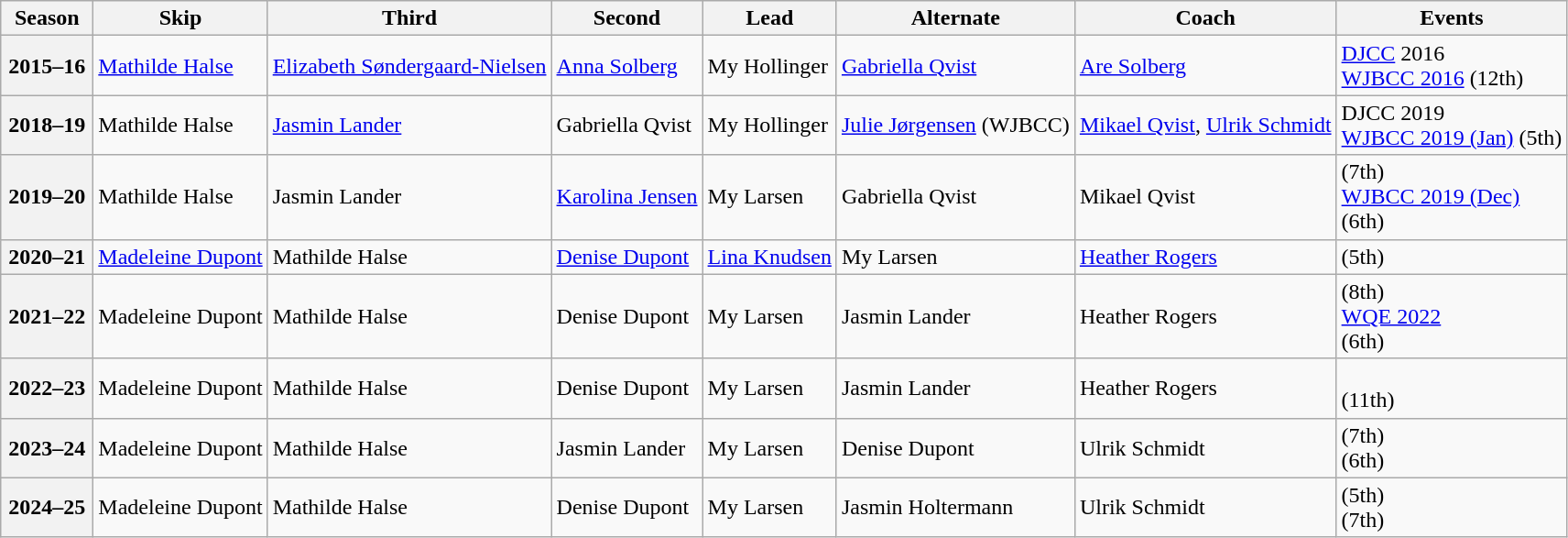<table class="wikitable">
<tr>
<th scope="col" width=60>Season</th>
<th scope="col">Skip</th>
<th scope="col">Third</th>
<th scope="col">Second</th>
<th scope="col">Lead</th>
<th scope="col">Alternate</th>
<th scope="col">Coach</th>
<th scope="col">Events</th>
</tr>
<tr>
<th scope="row">2015–16</th>
<td><a href='#'>Mathilde Halse</a></td>
<td><a href='#'>Elizabeth Søndergaard-Nielsen</a></td>
<td><a href='#'>Anna Solberg</a></td>
<td>My Hollinger</td>
<td><a href='#'>Gabriella Qvist</a></td>
<td><a href='#'>Are Solberg</a></td>
<td><a href='#'>DJCC</a> 2016 <br><a href='#'>WJBCC 2016</a> (12th)</td>
</tr>
<tr>
<th scope="row">2018–19</th>
<td>Mathilde Halse</td>
<td><a href='#'>Jasmin Lander</a></td>
<td>Gabriella Qvist</td>
<td>My Hollinger</td>
<td><a href='#'>Julie Jørgensen</a> (WJBCC)</td>
<td><a href='#'>Mikael Qvist</a>, <a href='#'>Ulrik Schmidt</a></td>
<td>DJCC 2019 <br><a href='#'>WJBCC 2019 (Jan)</a> (5th)</td>
</tr>
<tr>
<th scope="row">2019–20</th>
<td>Mathilde Halse</td>
<td>Jasmin Lander</td>
<td><a href='#'>Karolina Jensen</a></td>
<td>My Larsen</td>
<td>Gabriella Qvist</td>
<td>Mikael Qvist</td>
<td> (7th)<br><a href='#'>WJBCC 2019 (Dec)</a> <br> (6th)</td>
</tr>
<tr>
<th scope="row">2020–21</th>
<td><a href='#'>Madeleine Dupont</a></td>
<td>Mathilde Halse</td>
<td><a href='#'>Denise Dupont</a></td>
<td><a href='#'>Lina Knudsen</a></td>
<td>My Larsen</td>
<td><a href='#'>Heather Rogers</a></td>
<td> (5th)</td>
</tr>
<tr>
<th scope="row">2021–22</th>
<td>Madeleine Dupont</td>
<td>Mathilde Halse</td>
<td>Denise Dupont</td>
<td>My Larsen</td>
<td>Jasmin Lander</td>
<td>Heather Rogers</td>
<td> (8th) <br> <a href='#'>WQE 2022</a>  <br>  (6th)</td>
</tr>
<tr>
<th scope="row">2022–23</th>
<td>Madeleine Dupont</td>
<td>Mathilde Halse</td>
<td>Denise Dupont</td>
<td>My Larsen</td>
<td>Jasmin Lander</td>
<td>Heather Rogers</td>
<td>  <br>  (11th)</td>
</tr>
<tr>
<th scope="row">2023–24</th>
<td>Madeleine Dupont</td>
<td>Mathilde Halse</td>
<td>Jasmin Lander</td>
<td>My Larsen</td>
<td>Denise Dupont</td>
<td>Ulrik Schmidt</td>
<td> (7th) <br>  (6th)</td>
</tr>
<tr>
<th scope="row">2024–25</th>
<td>Madeleine Dupont</td>
<td>Mathilde Halse</td>
<td>Denise Dupont</td>
<td>My Larsen</td>
<td>Jasmin Holtermann</td>
<td>Ulrik Schmidt</td>
<td> (5th) <br>  (7th)</td>
</tr>
</table>
